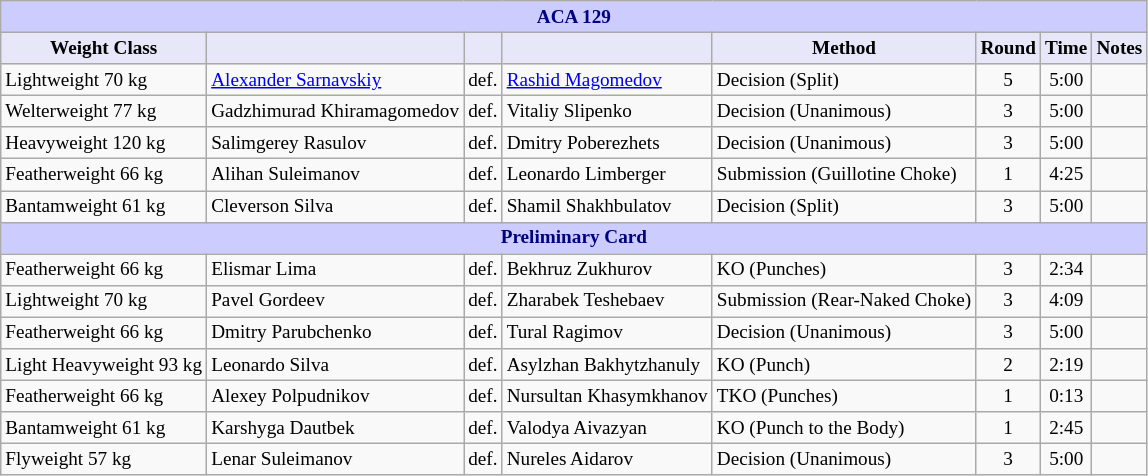<table class="wikitable" style="font-size: 80%;">
<tr>
<th colspan="8" style="background-color: #ccf; color: #000080; text-align: center;"><strong>ACA 129</strong></th>
</tr>
<tr>
<th colspan="1" style="background-color: #E6E8FA; color: #000000; text-align: center;">Weight Class</th>
<th colspan="1" style="background-color: #E6E8FA; color: #000000; text-align: center;"></th>
<th colspan="1" style="background-color: #E6E8FA; color: #000000; text-align: center;"></th>
<th colspan="1" style="background-color: #E6E8FA; color: #000000; text-align: center;"></th>
<th colspan="1" style="background-color: #E6E8FA; color: #000000; text-align: center;">Method</th>
<th colspan="1" style="background-color: #E6E8FA; color: #000000; text-align: center;">Round</th>
<th colspan="1" style="background-color: #E6E8FA; color: #000000; text-align: center;">Time</th>
<th colspan="1" style="background-color: #E6E8FA; color: #000000; text-align: center;">Notes</th>
</tr>
<tr>
<td>Lightweight 70 kg</td>
<td> <a href='#'>Alexander Sarnavskiy</a></td>
<td>def.</td>
<td> <a href='#'>Rashid Magomedov</a></td>
<td>Decision (Split)</td>
<td align=center>5</td>
<td align=center>5:00</td>
<td></td>
</tr>
<tr>
<td>Welterweight 77 kg</td>
<td> Gadzhimurad Khiramagomedov</td>
<td>def.</td>
<td> Vitaliy Slipenko</td>
<td>Decision (Unanimous)</td>
<td align=center>3</td>
<td align=center>5:00</td>
<td></td>
</tr>
<tr>
<td>Heavyweight 120 kg</td>
<td> Salimgerey Rasulov</td>
<td>def.</td>
<td> Dmitry Poberezhets</td>
<td>Decision (Unanimous)</td>
<td align=center>3</td>
<td align=center>5:00</td>
<td></td>
</tr>
<tr>
<td>Featherweight 66 kg</td>
<td> Alihan Suleimanov</td>
<td>def.</td>
<td> Leonardo Limberger</td>
<td>Submission (Guillotine Choke)</td>
<td align=center>1</td>
<td align=center>4:25</td>
<td></td>
</tr>
<tr>
<td>Bantamweight 61 kg</td>
<td> Cleverson Silva</td>
<td>def.</td>
<td> Shamil Shakhbulatov</td>
<td>Decision (Split)</td>
<td align=center>3</td>
<td align=center>5:00</td>
<td></td>
</tr>
<tr>
<th colspan="8" style="background-color: #ccf; color: #000080; text-align: center;"><strong>Preliminary Card</strong></th>
</tr>
<tr>
<td>Featherweight 66 kg</td>
<td> Elismar Lima</td>
<td>def.</td>
<td> Bekhruz Zukhurov</td>
<td>KO (Punches)</td>
<td align=center>3</td>
<td align=center>2:34</td>
<td></td>
</tr>
<tr>
<td>Lightweight 70 kg</td>
<td> Pavel Gordeev</td>
<td>def.</td>
<td> Zharabek Teshebaev</td>
<td>Submission (Rear-Naked Choke)</td>
<td align=center>3</td>
<td align=center>4:09</td>
<td></td>
</tr>
<tr>
<td>Featherweight 66 kg</td>
<td> Dmitry Parubchenko</td>
<td>def.</td>
<td> Tural Ragimov</td>
<td>Decision (Unanimous)</td>
<td align=center>3</td>
<td align=center>5:00</td>
<td></td>
</tr>
<tr>
<td>Light Heavyweight 93 kg</td>
<td> Leonardo Silva</td>
<td>def.</td>
<td> Asylzhan Bakhytzhanuly</td>
<td>KO (Punch)</td>
<td align=center>2</td>
<td align=center>2:19</td>
<td></td>
</tr>
<tr>
<td>Featherweight 66 kg</td>
<td> Alexey Polpudnikov</td>
<td>def.</td>
<td> Nursultan Khasymkhanov</td>
<td>TKO (Punches)</td>
<td align=center>1</td>
<td align=center>0:13</td>
<td></td>
</tr>
<tr>
<td>Bantamweight 61 kg</td>
<td> Karshyga Dautbek</td>
<td>def.</td>
<td> Valodya Aivazyan</td>
<td>KO (Punch to the Body)</td>
<td align=center>1</td>
<td align=center>2:45</td>
<td></td>
</tr>
<tr>
<td>Flyweight 57 kg</td>
<td> Lenar Suleimanov</td>
<td>def.</td>
<td> Nureles Aidarov</td>
<td>Decision (Unanimous)</td>
<td align=center>3</td>
<td align=center>5:00</td>
<td></td>
</tr>
</table>
